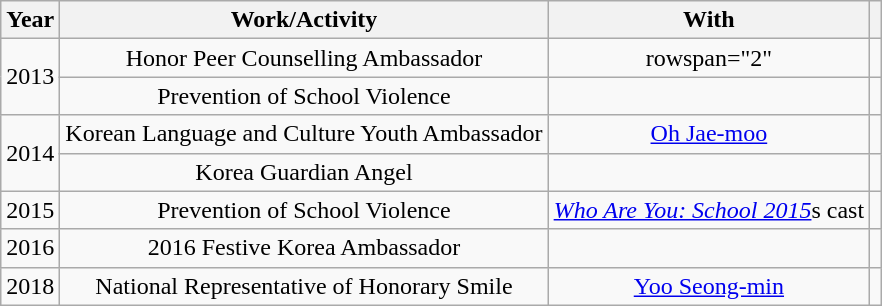<table class="wikitable" style="text-align:center">
<tr>
<th scope="col">Year</th>
<th>Work/Activity</th>
<th>With</th>
<th scope="col" class="unsortable"></th>
</tr>
<tr>
<td rowspan="2">2013</td>
<td>Honor Peer Counselling Ambassador</td>
<td>rowspan="2" </td>
<td></td>
</tr>
<tr>
<td>Prevention of School Violence</td>
<td></td>
</tr>
<tr>
<td rowspan="2">2014</td>
<td>Korean Language and Culture Youth Ambassador</td>
<td><a href='#'>Oh Jae-moo</a></td>
<td></td>
</tr>
<tr>
<td>Korea Guardian Angel</td>
<td></td>
<td></td>
</tr>
<tr>
<td>2015</td>
<td>Prevention of School Violence</td>
<td><em><a href='#'>Who Are You: School 2015</a></em>s cast</td>
<td></td>
</tr>
<tr>
<td>2016</td>
<td>2016 Festive Korea Ambassador</td>
<td></td>
<td></td>
</tr>
<tr>
<td>2018</td>
<td>National Representative of Honorary Smile</td>
<td><a href='#'>Yoo Seong-min</a></td>
<td></td>
</tr>
</table>
